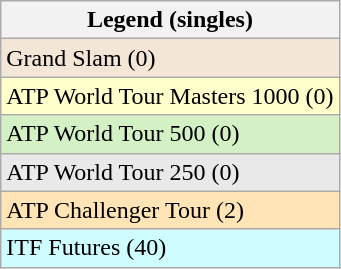<table class="wikitable">
<tr>
<th>Legend (singles)</th>
</tr>
<tr style="background:#f3e6d7;">
<td>Grand Slam (0)</td>
</tr>
<tr style="background:#ffc;">
<td>ATP World Tour Masters 1000 (0)</td>
</tr>
<tr style="background:#d4f1c5;">
<td>ATP World Tour 500 (0)</td>
</tr>
<tr style="background:#e9e9e9;">
<td>ATP World Tour 250 (0)</td>
</tr>
<tr bgcolor="moccasin">
<td>ATP Challenger Tour (2)</td>
</tr>
<tr bgcolor="CFFCFF">
<td>ITF Futures (40)</td>
</tr>
</table>
